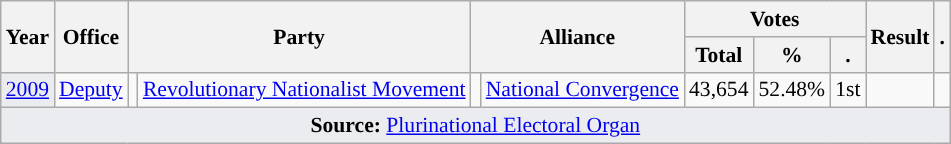<table class="wikitable" style="font-size: 90%; text-align:center;">
<tr>
<th rowspan=2>Year</th>
<th rowspan=2>Office</th>
<th colspan=2 rowspan=2>Party</th>
<th colspan=2 rowspan=2>Alliance</th>
<th colspan=3>Votes</th>
<th rowspan=2>Result</th>
<th rowspan=2>.</th>
</tr>
<tr>
<th>Total</th>
<th>%</th>
<th>.</th>
</tr>
<tr>
<td style="background-color:#EAECF0;"><a href='#'>2009</a></td>
<td><a href='#'>Deputy</a></td>
<td style="background-color:"></td>
<td><a href='#'>Revolutionary Nationalist Movement</a></td>
<td style="background-color:"></td>
<td><a href='#'>National Convergence</a></td>
<td>43,654</td>
<td>52.48%</td>
<td>1st</td>
<td></td>
<td></td>
</tr>
<tr>
<td style="background-color:#EAECF0;" colspan=11><strong>Source:</strong> <a href='#'>Plurinational Electoral Organ</a>  </td>
</tr>
</table>
